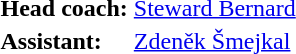<table>
<tr>
<td><strong>Head coach:</strong></td>
<td><a href='#'>Steward Bernard</a></td>
</tr>
<tr>
<td><strong>Assistant:</strong></td>
<td><a href='#'>Zdeněk Šmejkal</a></td>
</tr>
</table>
